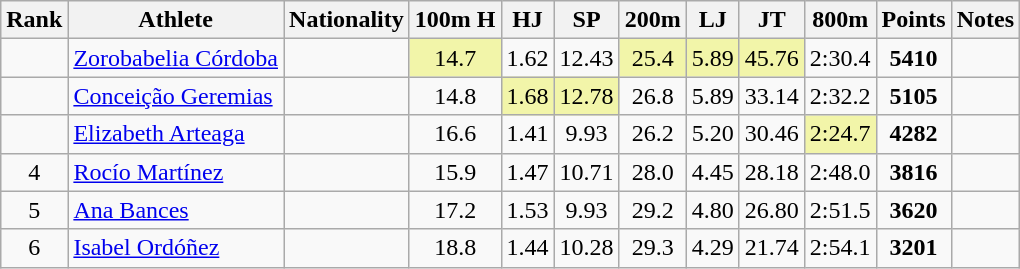<table class="wikitable sortable" style=" text-align:center;">
<tr>
<th>Rank</th>
<th>Athlete</th>
<th>Nationality</th>
<th>100m H</th>
<th>HJ</th>
<th>SP</th>
<th>200m</th>
<th>LJ</th>
<th>JT</th>
<th>800m</th>
<th>Points</th>
<th>Notes</th>
</tr>
<tr>
<td></td>
<td align=left><a href='#'>Zorobabelia Córdoba</a></td>
<td align=left></td>
<td bgcolor=#F2F5A9>14.7</td>
<td>1.62</td>
<td>12.43</td>
<td bgcolor=#F2F5A9>25.4</td>
<td bgcolor=#F2F5A9>5.89</td>
<td bgcolor=#F2F5A9>45.76</td>
<td>2:30.4</td>
<td><strong>5410</strong></td>
<td></td>
</tr>
<tr>
<td></td>
<td align=left><a href='#'>Conceição Geremias</a></td>
<td align=left></td>
<td>14.8</td>
<td bgcolor=#F2F5A9>1.68</td>
<td bgcolor=#F2F5A9>12.78</td>
<td>26.8</td>
<td>5.89</td>
<td>33.14</td>
<td>2:32.2</td>
<td><strong>5105</strong></td>
<td></td>
</tr>
<tr>
<td></td>
<td align=left><a href='#'>Elizabeth Arteaga</a></td>
<td align=left></td>
<td>16.6</td>
<td>1.41</td>
<td>9.93</td>
<td>26.2</td>
<td>5.20</td>
<td>30.46</td>
<td bgcolor=#F2F5A9>2:24.7</td>
<td><strong>4282</strong></td>
<td></td>
</tr>
<tr>
<td>4</td>
<td align=left><a href='#'>Rocío Martínez</a></td>
<td align=left></td>
<td>15.9</td>
<td>1.47</td>
<td>10.71</td>
<td>28.0</td>
<td>4.45</td>
<td>28.18</td>
<td>2:48.0</td>
<td><strong>3816</strong></td>
<td></td>
</tr>
<tr>
<td>5</td>
<td align=left><a href='#'>Ana Bances</a></td>
<td align=left></td>
<td>17.2</td>
<td>1.53</td>
<td>9.93</td>
<td>29.2</td>
<td>4.80</td>
<td>26.80</td>
<td>2:51.5</td>
<td><strong>3620</strong></td>
<td></td>
</tr>
<tr>
<td>6</td>
<td align=left><a href='#'>Isabel Ordóñez</a></td>
<td align=left></td>
<td>18.8</td>
<td>1.44</td>
<td>10.28</td>
<td>29.3</td>
<td>4.29</td>
<td>21.74</td>
<td>2:54.1</td>
<td><strong>3201</strong></td>
<td></td>
</tr>
</table>
